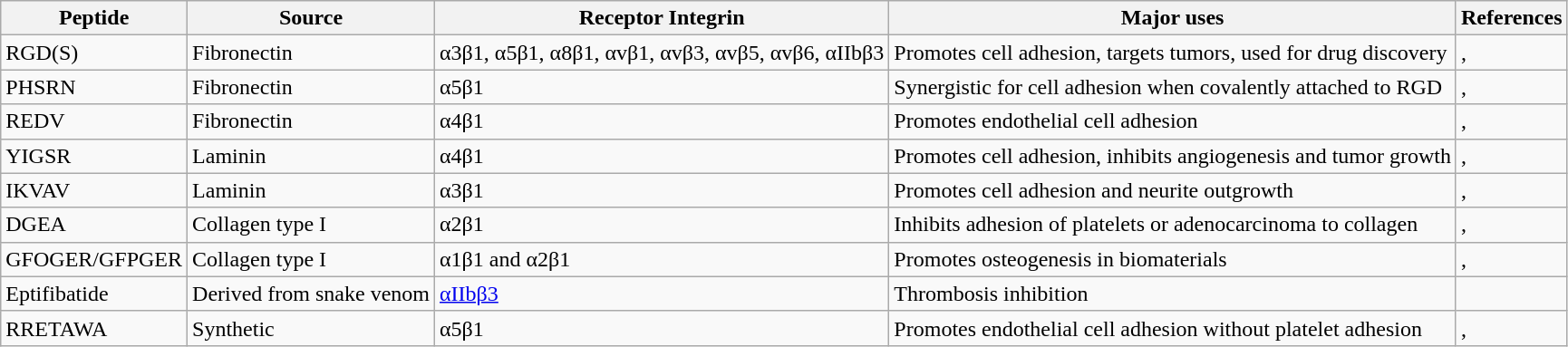<table class="wikitable">
<tr>
<th>Peptide</th>
<th>Source</th>
<th>Receptor Integrin</th>
<th>Major uses</th>
<th>References</th>
</tr>
<tr>
<td>RGD(S)</td>
<td>Fibronectin</td>
<td>α3β1, α5β1, α8β1, αvβ1, αvβ3, αvβ5, αvβ6, αIIbβ3</td>
<td>Promotes cell adhesion, targets tumors, used for drug discovery</td>
<td>,</td>
</tr>
<tr>
<td>PHSRN</td>
<td>Fibronectin</td>
<td>α5β1</td>
<td>Synergistic for cell adhesion when covalently attached to RGD</td>
<td>,</td>
</tr>
<tr>
<td>REDV</td>
<td>Fibronectin</td>
<td>α4β1</td>
<td>Promotes endothelial cell adhesion</td>
<td>,</td>
</tr>
<tr>
<td>YIGSR</td>
<td>Laminin</td>
<td>α4β1</td>
<td>Promotes cell adhesion, inhibits angiogenesis and tumor growth</td>
<td>,</td>
</tr>
<tr>
<td>IKVAV</td>
<td>Laminin</td>
<td>α3β1</td>
<td>Promotes cell adhesion and neurite outgrowth</td>
<td>,</td>
</tr>
<tr>
<td>DGEA</td>
<td>Collagen type I</td>
<td>α2β1</td>
<td>Inhibits adhesion of platelets or adenocarcinoma to collagen</td>
<td>,</td>
</tr>
<tr>
<td>GFOGER/GFPGER</td>
<td>Collagen type I</td>
<td>α1β1 and α2β1</td>
<td>Promotes osteogenesis in biomaterials</td>
<td>,</td>
</tr>
<tr>
<td>Eptifibatide</td>
<td>Derived from snake venom</td>
<td><a href='#'>αIIbβ3</a></td>
<td>Thrombosis inhibition</td>
<td></td>
</tr>
<tr>
<td>RRETAWA</td>
<td>Synthetic</td>
<td>α5β1</td>
<td>Promotes endothelial cell adhesion without platelet adhesion</td>
<td>,</td>
</tr>
</table>
